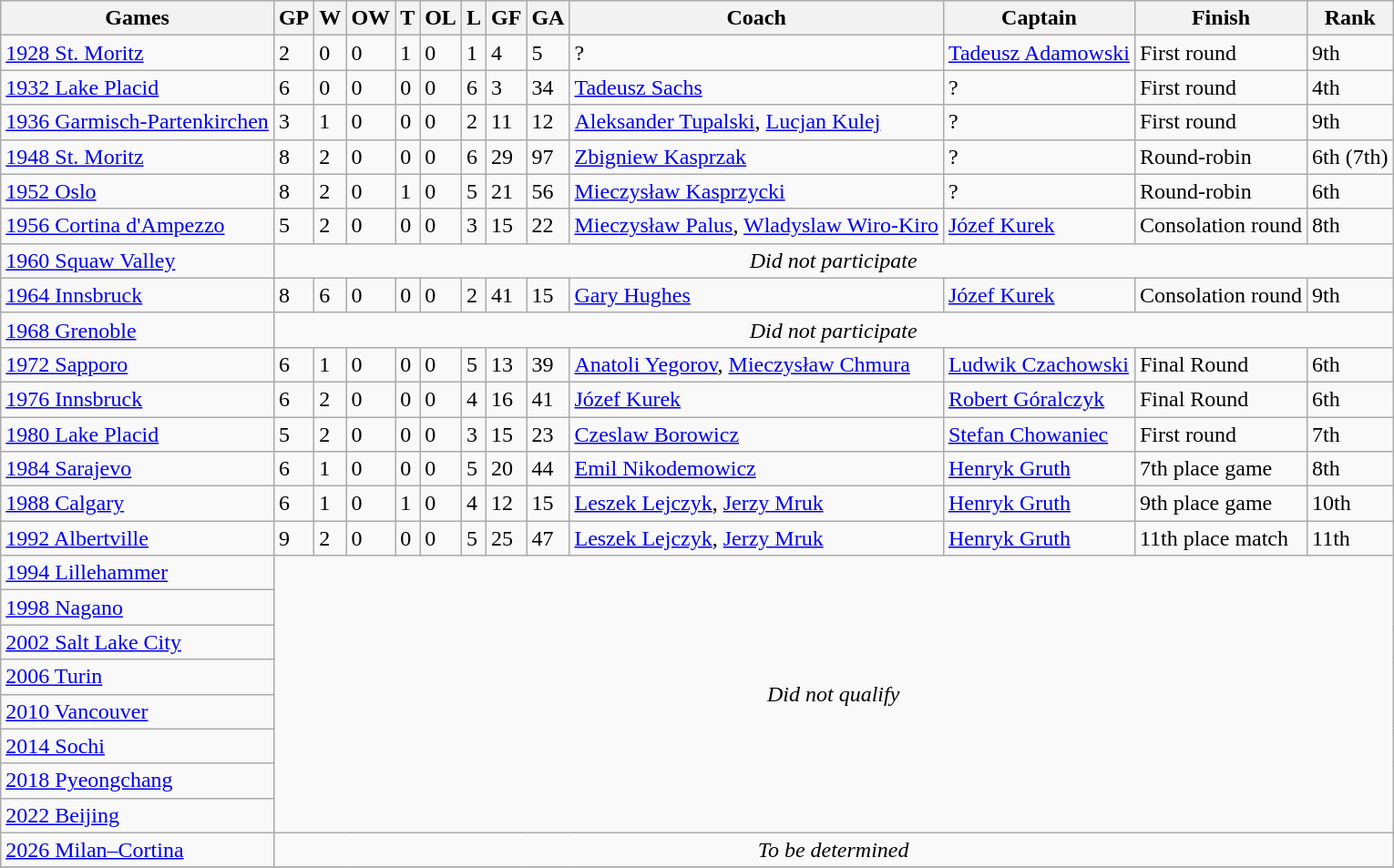<table class="wikitable sortable">
<tr>
<th>Games</th>
<th>GP</th>
<th>W</th>
<th>OW</th>
<th>T</th>
<th>OL</th>
<th>L</th>
<th>GF</th>
<th>GA</th>
<th>Coach</th>
<th>Captain</th>
<th>Finish</th>
<th>Rank</th>
</tr>
<tr>
<td> <a href='#'>1928 St. Moritz</a></td>
<td>2</td>
<td>0</td>
<td>0</td>
<td>1</td>
<td>0</td>
<td>1</td>
<td>4</td>
<td>5</td>
<td>?</td>
<td><a href='#'>Tadeusz Adamowski</a></td>
<td>First round</td>
<td>9th</td>
</tr>
<tr>
<td> <a href='#'>1932 Lake Placid</a></td>
<td>6</td>
<td>0</td>
<td>0</td>
<td>0</td>
<td>0</td>
<td>6</td>
<td>3</td>
<td>34</td>
<td><a href='#'>Tadeusz Sachs</a></td>
<td>?</td>
<td>First round</td>
<td>4th</td>
</tr>
<tr>
<td> <a href='#'>1936 Garmisch-Partenkirchen</a></td>
<td>3</td>
<td>1</td>
<td>0</td>
<td>0</td>
<td>0</td>
<td>2</td>
<td>11</td>
<td>12</td>
<td><a href='#'>Aleksander Tupalski</a>, <a href='#'>Lucjan Kulej</a></td>
<td>?</td>
<td>First round</td>
<td>9th</td>
</tr>
<tr>
<td> <a href='#'>1948 St. Moritz</a></td>
<td>8</td>
<td>2</td>
<td>0</td>
<td>0</td>
<td>0</td>
<td>6</td>
<td>29</td>
<td>97</td>
<td><a href='#'>Zbigniew Kasprzak</a></td>
<td>?</td>
<td>Round-robin</td>
<td>6th (7th)</td>
</tr>
<tr>
<td> <a href='#'>1952 Oslo</a></td>
<td>8</td>
<td>2</td>
<td>0</td>
<td>1</td>
<td>0</td>
<td>5</td>
<td>21</td>
<td>56</td>
<td><a href='#'>Mieczysław Kasprzycki</a></td>
<td>?</td>
<td>Round-robin</td>
<td>6th</td>
</tr>
<tr>
<td> <a href='#'>1956 Cortina d'Ampezzo</a></td>
<td>5</td>
<td>2</td>
<td>0</td>
<td>0</td>
<td>0</td>
<td>3</td>
<td>15</td>
<td>22</td>
<td><a href='#'>Mieczysław Palus</a>, <a href='#'>Wladyslaw Wiro-Kiro</a></td>
<td><a href='#'>Józef Kurek</a></td>
<td>Consolation round</td>
<td>8th</td>
</tr>
<tr>
<td> <a href='#'>1960 Squaw Valley</a></td>
<td colspan=13 align=center><em>Did not participate</em></td>
</tr>
<tr>
<td> <a href='#'>1964 Innsbruck</a></td>
<td>8</td>
<td>6</td>
<td>0</td>
<td>0</td>
<td>0</td>
<td>2</td>
<td>41</td>
<td>15</td>
<td><a href='#'>Gary Hughes</a></td>
<td><a href='#'>Józef Kurek</a></td>
<td>Consolation round</td>
<td>9th</td>
</tr>
<tr>
<td> <a href='#'>1968 Grenoble</a></td>
<td colspan=13 align=center><em>Did not participate</em></td>
</tr>
<tr>
<td> <a href='#'>1972 Sapporo</a></td>
<td>6</td>
<td>1</td>
<td>0</td>
<td>0</td>
<td>0</td>
<td>5</td>
<td>13</td>
<td>39</td>
<td><a href='#'>Anatoli Yegorov</a>, <a href='#'>Mieczysław Chmura</a></td>
<td><a href='#'>Ludwik Czachowski</a></td>
<td>Final Round</td>
<td>6th</td>
</tr>
<tr>
<td> <a href='#'>1976 Innsbruck</a></td>
<td>6</td>
<td>2</td>
<td>0</td>
<td>0</td>
<td>0</td>
<td>4</td>
<td>16</td>
<td>41</td>
<td><a href='#'>Józef Kurek</a></td>
<td><a href='#'>Robert Góralczyk</a></td>
<td>Final Round</td>
<td>6th</td>
</tr>
<tr>
<td> <a href='#'>1980 Lake Placid</a></td>
<td>5</td>
<td>2</td>
<td>0</td>
<td>0</td>
<td>0</td>
<td>3</td>
<td>15</td>
<td>23</td>
<td><a href='#'>Czeslaw Borowicz</a></td>
<td><a href='#'>Stefan Chowaniec</a></td>
<td>First round</td>
<td>7th</td>
</tr>
<tr>
<td> <a href='#'>1984 Sarajevo</a></td>
<td>6</td>
<td>1</td>
<td>0</td>
<td>0</td>
<td>0</td>
<td>5</td>
<td>20</td>
<td>44</td>
<td><a href='#'>Emil Nikodemowicz</a></td>
<td><a href='#'>Henryk Gruth</a></td>
<td>7th place game</td>
<td>8th</td>
</tr>
<tr>
<td> <a href='#'>1988 Calgary</a></td>
<td>6</td>
<td>1</td>
<td>0</td>
<td>1</td>
<td>0</td>
<td>4</td>
<td>12</td>
<td>15</td>
<td><a href='#'>Leszek Lejczyk</a>, <a href='#'>Jerzy Mruk</a></td>
<td><a href='#'>Henryk Gruth</a></td>
<td>9th place game</td>
<td>10th</td>
</tr>
<tr>
<td> <a href='#'>1992 Albertville</a></td>
<td>9</td>
<td>2</td>
<td>0</td>
<td>0</td>
<td>0</td>
<td>5</td>
<td>25</td>
<td>47</td>
<td><a href='#'>Leszek Lejczyk</a>, <a href='#'>Jerzy Mruk</a></td>
<td><a href='#'>Henryk Gruth</a></td>
<td>11th place match</td>
<td>11th</td>
</tr>
<tr>
<td> <a href='#'>1994 Lillehammer</a></td>
<td colspan=12; rowspan=8 align=center><em>Did not qualify</em></td>
</tr>
<tr>
<td> <a href='#'>1998 Nagano</a></td>
</tr>
<tr>
<td> <a href='#'>2002 Salt Lake City</a></td>
</tr>
<tr>
<td> <a href='#'>2006 Turin</a></td>
</tr>
<tr>
<td> <a href='#'>2010 Vancouver</a></td>
</tr>
<tr>
<td> <a href='#'>2014 Sochi</a></td>
</tr>
<tr>
<td> <a href='#'>2018 Pyeongchang</a></td>
</tr>
<tr>
<td> <a href='#'>2022 Beijing</a></td>
</tr>
<tr>
<td> <a href='#'>2026 Milan–Cortina</a></td>
<td colspan=12 align=center><em>To be determined</em></td>
</tr>
<tr>
</tr>
</table>
